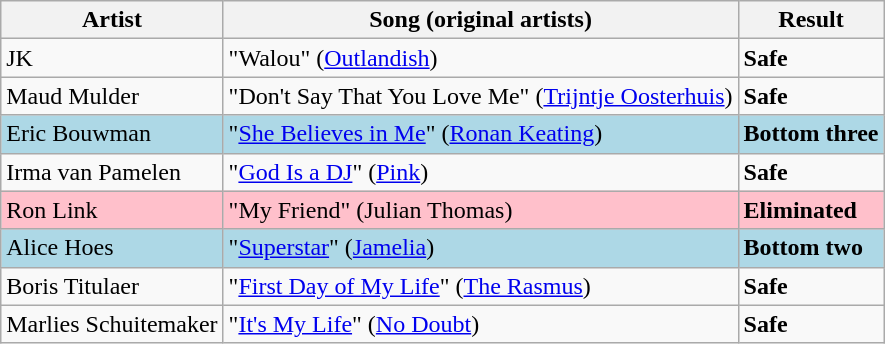<table class=wikitable>
<tr>
<th>Artist</th>
<th>Song (original artists)</th>
<th>Result</th>
</tr>
<tr>
<td>JK</td>
<td>"Walou" (<a href='#'>Outlandish</a>)</td>
<td><strong>Safe</strong></td>
</tr>
<tr>
<td>Maud Mulder</td>
<td>"Don't Say That You Love Me" (<a href='#'>Trijntje Oosterhuis</a>)</td>
<td><strong>Safe</strong></td>
</tr>
<tr style="background:lightblue;">
<td>Eric Bouwman</td>
<td>"<a href='#'>She Believes in Me</a>" (<a href='#'>Ronan Keating</a>)</td>
<td><strong>Bottom three</strong></td>
</tr>
<tr>
<td>Irma van Pamelen</td>
<td>"<a href='#'>God Is a DJ</a>" (<a href='#'>Pink</a>)</td>
<td><strong>Safe</strong></td>
</tr>
<tr style="background:pink;">
<td>Ron Link</td>
<td>"My Friend" (Julian Thomas)</td>
<td><strong>Eliminated</strong></td>
</tr>
<tr style="background:lightblue;">
<td>Alice Hoes</td>
<td>"<a href='#'>Superstar</a>" (<a href='#'>Jamelia</a>)</td>
<td><strong>Bottom two</strong></td>
</tr>
<tr>
<td>Boris Titulaer</td>
<td>"<a href='#'>First Day of My Life</a>" (<a href='#'>The Rasmus</a>)</td>
<td><strong>Safe</strong></td>
</tr>
<tr>
<td>Marlies Schuitemaker</td>
<td>"<a href='#'>It's My Life</a>" (<a href='#'>No Doubt</a>)</td>
<td><strong>Safe</strong></td>
</tr>
</table>
